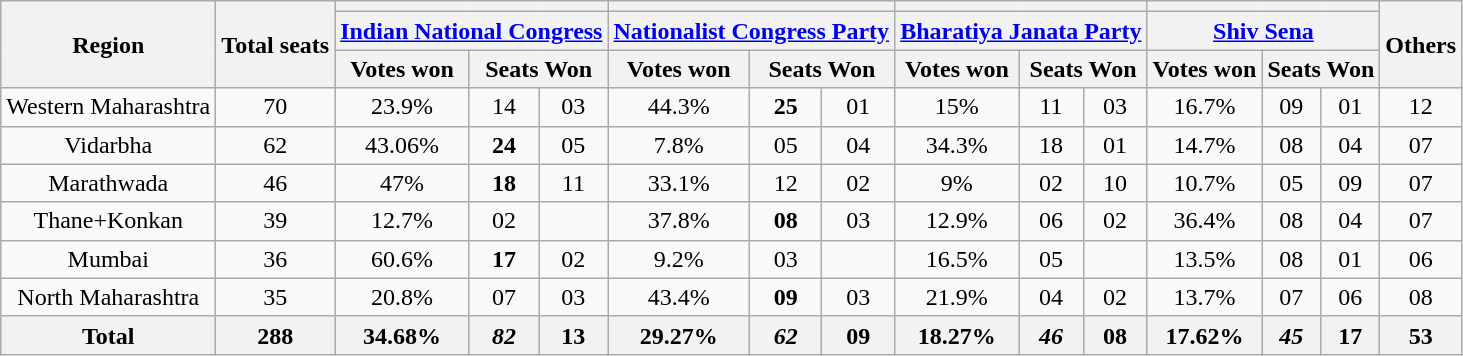<table class="wikitable sortable" style="text-align:center;">
<tr>
<th rowspan="3">Region</th>
<th rowspan="3">Total seats</th>
<th colspan="3"></th>
<th colspan="3"></th>
<th colspan="3"></th>
<th colspan="3"></th>
<th rowspan="3">Others</th>
</tr>
<tr>
<th colspan="3"><a href='#'>Indian National Congress</a></th>
<th colspan="3"><a href='#'>Nationalist Congress Party</a></th>
<th colspan="3"><a href='#'>Bharatiya Janata Party</a></th>
<th colspan="3"><a href='#'>Shiv Sena</a></th>
</tr>
<tr>
<th>Votes won</th>
<th colspan="2">Seats Won</th>
<th>Votes won</th>
<th colspan="2">Seats Won</th>
<th>Votes won</th>
<th colspan="2">Seats Won</th>
<th>Votes won</th>
<th colspan="2">Seats Won</th>
</tr>
<tr>
<td>Western Maharashtra</td>
<td>70</td>
<td>23.9%</td>
<td>14</td>
<td> 03</td>
<td>44.3%</td>
<td><strong>25</strong></td>
<td> 01</td>
<td>15%</td>
<td>11</td>
<td> 03</td>
<td>16.7%</td>
<td>09</td>
<td> 01</td>
<td>12</td>
</tr>
<tr>
<td>Vidarbha</td>
<td>62</td>
<td>43.06%</td>
<td><strong>24</strong></td>
<td> 05</td>
<td>7.8%</td>
<td>05</td>
<td> 04</td>
<td>34.3%</td>
<td>18</td>
<td> 01</td>
<td>14.7%</td>
<td>08</td>
<td> 04</td>
<td>07</td>
</tr>
<tr>
<td>Marathwada</td>
<td>46</td>
<td>47%</td>
<td><strong>18</strong></td>
<td> 11</td>
<td>33.1%</td>
<td>12</td>
<td> 02</td>
<td>9%</td>
<td>02</td>
<td> 10</td>
<td>10.7%</td>
<td>05</td>
<td> 09</td>
<td>07</td>
</tr>
<tr>
<td>Thane+Konkan</td>
<td>39</td>
<td>12.7%</td>
<td>02</td>
<td></td>
<td>37.8%</td>
<td><strong>08</strong></td>
<td> 03</td>
<td>12.9%</td>
<td>06</td>
<td> 02</td>
<td>36.4%</td>
<td>08</td>
<td> 04</td>
<td>07</td>
</tr>
<tr>
<td>Mumbai</td>
<td>36</td>
<td>60.6%</td>
<td><strong>17</strong></td>
<td> 02</td>
<td>9.2%</td>
<td>03</td>
<td></td>
<td>16.5%</td>
<td>05</td>
<td></td>
<td>13.5%</td>
<td>08</td>
<td> 01</td>
<td>06</td>
</tr>
<tr>
<td>North Maharashtra</td>
<td>35</td>
<td>20.8%</td>
<td>07</td>
<td> 03</td>
<td>43.4%</td>
<td><strong>09</strong></td>
<td> 03</td>
<td>21.9%</td>
<td>04</td>
<td> 02</td>
<td>13.7%</td>
<td>07</td>
<td> 06</td>
<td>08</td>
</tr>
<tr>
<th><strong>Total</strong></th>
<th><strong>288</strong></th>
<th>34.68%</th>
<th><strong><em>82</em></strong></th>
<th> 13</th>
<th>29.27%</th>
<th><strong><em>62</em></strong></th>
<th> 09</th>
<th>18.27%</th>
<th><strong><em>46</em></strong></th>
<th> 08</th>
<th>17.62%</th>
<th><strong><em>45</em></strong></th>
<th> 17</th>
<th>53</th>
</tr>
</table>
